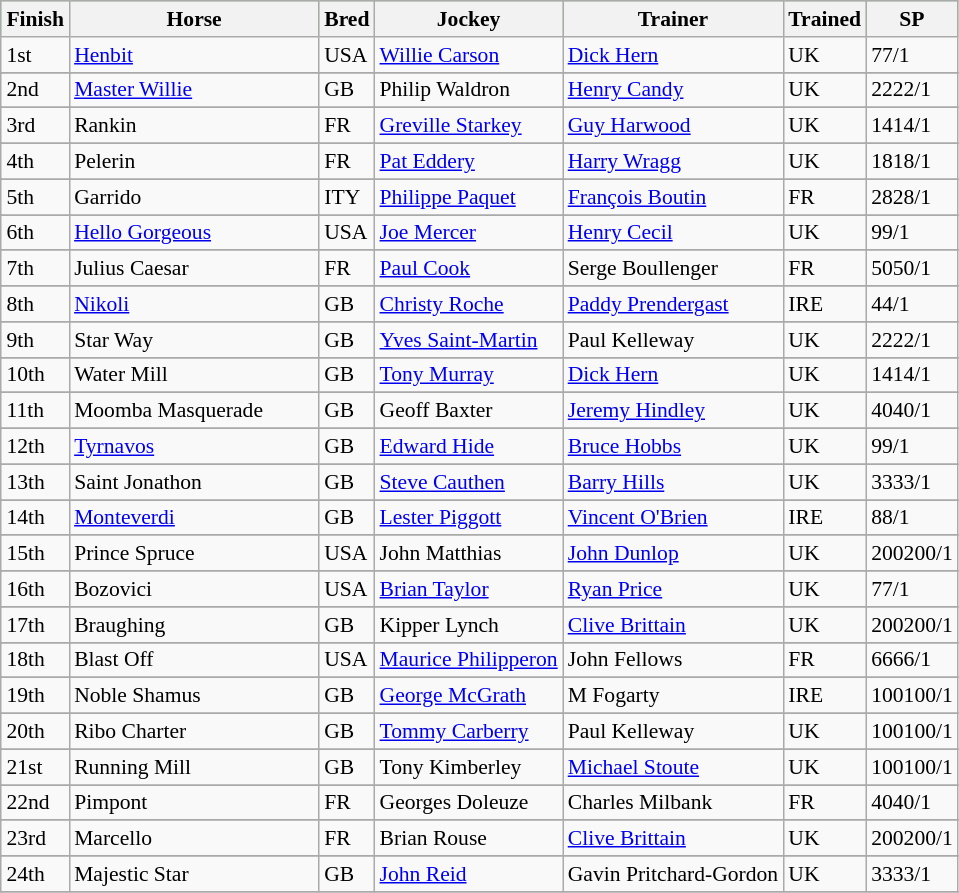<table class = "wikitable sortable" | border="2" cellpadding="2" style=" text-align:centre; margin-left:1em; float:centre ;border-collapse: collapse; font-size:90%">
<tr style="background:#77dd77; text-align:center;">
<th><strong>Finish</strong></th>
<th width="160px"><strong>Horse</strong></th>
<th><strong>Bred</strong></th>
<th><strong>Jockey</strong></th>
<th><strong>Trainer</strong></th>
<th><strong>Trained</strong></th>
<th><strong>SP</strong></th>
</tr>
<tr>
<td>1st</td>
<td><a href='#'>Henbit</a></td>
<td>USA</td>
<td><a href='#'>Willie Carson</a></td>
<td><a href='#'>Dick Hern</a></td>
<td>UK</td>
<td><span>7</span>7/1</td>
</tr>
<tr>
</tr>
<tr>
<td>2nd</td>
<td><a href='#'>Master Willie</a></td>
<td>GB</td>
<td>Philip Waldron</td>
<td><a href='#'>Henry Candy</a></td>
<td>UK</td>
<td><span>22</span>22/1</td>
</tr>
<tr>
</tr>
<tr>
<td>3rd</td>
<td>Rankin</td>
<td>FR</td>
<td><a href='#'>Greville Starkey</a></td>
<td><a href='#'>Guy Harwood</a></td>
<td>UK</td>
<td><span>14</span>14/1</td>
</tr>
<tr>
</tr>
<tr>
<td>4th</td>
<td>Pelerin</td>
<td>FR</td>
<td><a href='#'>Pat Eddery</a></td>
<td><a href='#'>Harry Wragg</a></td>
<td>UK</td>
<td><span>18</span>18/1</td>
</tr>
<tr>
</tr>
<tr>
<td>5th</td>
<td>Garrido</td>
<td>ITY</td>
<td><a href='#'>Philippe Paquet</a></td>
<td><a href='#'>François Boutin</a></td>
<td>FR</td>
<td><span>28</span>28/1</td>
</tr>
<tr>
</tr>
<tr>
<td>6th</td>
<td><a href='#'>Hello Gorgeous</a></td>
<td>USA</td>
<td><a href='#'>Joe Mercer</a></td>
<td><a href='#'>Henry Cecil</a></td>
<td>UK</td>
<td><span>9</span>9/1</td>
</tr>
<tr>
</tr>
<tr>
<td>7th</td>
<td>Julius Caesar</td>
<td>FR</td>
<td><a href='#'>Paul Cook</a></td>
<td>Serge Boullenger</td>
<td>FR</td>
<td><span>50</span>50/1</td>
</tr>
<tr>
</tr>
<tr>
<td>8th</td>
<td><a href='#'>Nikoli</a></td>
<td>GB</td>
<td><a href='#'>Christy Roche</a></td>
<td><a href='#'>Paddy Prendergast</a></td>
<td>IRE</td>
<td><span>4</span>4/1</td>
</tr>
<tr>
</tr>
<tr>
<td>9th</td>
<td>Star Way</td>
<td>GB</td>
<td><a href='#'>Yves Saint-Martin</a></td>
<td>Paul Kelleway</td>
<td>UK</td>
<td><span>22</span>22/1</td>
</tr>
<tr>
</tr>
<tr>
<td>10th</td>
<td>Water Mill</td>
<td>GB</td>
<td><a href='#'>Tony Murray</a></td>
<td><a href='#'>Dick Hern</a></td>
<td>UK</td>
<td><span>14</span>14/1</td>
</tr>
<tr>
</tr>
<tr>
<td>11th</td>
<td>Moomba Masquerade</td>
<td>GB</td>
<td>Geoff Baxter</td>
<td><a href='#'>Jeremy Hindley</a></td>
<td>UK</td>
<td><span>40</span>40/1</td>
</tr>
<tr>
</tr>
<tr>
<td>12th</td>
<td><a href='#'>Tyrnavos</a></td>
<td>GB</td>
<td><a href='#'>Edward Hide</a></td>
<td><a href='#'>Bruce Hobbs</a></td>
<td>UK</td>
<td><span>9</span>9/1</td>
</tr>
<tr>
</tr>
<tr>
<td>13th</td>
<td>Saint Jonathon</td>
<td>GB</td>
<td><a href='#'>Steve Cauthen</a></td>
<td><a href='#'>Barry Hills</a></td>
<td>UK</td>
<td><span>33</span>33/1</td>
</tr>
<tr>
</tr>
<tr>
<td>14th</td>
<td><a href='#'>Monteverdi</a></td>
<td>GB</td>
<td><a href='#'>Lester Piggott</a></td>
<td><a href='#'>Vincent O'Brien</a></td>
<td>IRE</td>
<td><span>8</span>8/1</td>
</tr>
<tr>
</tr>
<tr>
<td>15th</td>
<td>Prince Spruce</td>
<td>USA</td>
<td>John Matthias</td>
<td><a href='#'>John Dunlop</a></td>
<td>UK</td>
<td><span>200</span>200/1</td>
</tr>
<tr>
</tr>
<tr>
<td>16th</td>
<td>Bozovici</td>
<td>USA</td>
<td><a href='#'>Brian Taylor</a></td>
<td><a href='#'>Ryan Price</a></td>
<td>UK</td>
<td><span>7</span>7/1</td>
</tr>
<tr>
</tr>
<tr>
<td>17th</td>
<td>Braughing</td>
<td>GB</td>
<td>Kipper Lynch</td>
<td><a href='#'>Clive Brittain</a></td>
<td>UK</td>
<td><span>200</span>200/1</td>
</tr>
<tr>
</tr>
<tr>
<td>18th</td>
<td>Blast Off</td>
<td>USA</td>
<td><a href='#'>Maurice Philipperon</a></td>
<td>John Fellows</td>
<td>FR</td>
<td><span>66</span>66/1</td>
</tr>
<tr>
</tr>
<tr>
<td>19th</td>
<td>Noble Shamus</td>
<td>GB</td>
<td><a href='#'>George McGrath</a></td>
<td>M Fogarty</td>
<td>IRE</td>
<td><span>100</span>100/1</td>
</tr>
<tr>
</tr>
<tr>
<td>20th</td>
<td>Ribo Charter</td>
<td>GB</td>
<td><a href='#'>Tommy Carberry</a></td>
<td>Paul Kelleway</td>
<td>UK</td>
<td><span>100</span>100/1</td>
</tr>
<tr>
</tr>
<tr>
<td>21st</td>
<td>Running Mill</td>
<td>GB</td>
<td>Tony Kimberley</td>
<td><a href='#'>Michael Stoute</a></td>
<td>UK</td>
<td><span>100</span>100/1</td>
</tr>
<tr>
</tr>
<tr>
<td>22nd</td>
<td>Pimpont</td>
<td>FR</td>
<td>Georges Doleuze</td>
<td>Charles Milbank</td>
<td>FR</td>
<td><span>40</span>40/1</td>
</tr>
<tr>
</tr>
<tr>
<td>23rd</td>
<td>Marcello</td>
<td>FR</td>
<td>Brian Rouse</td>
<td><a href='#'>Clive Brittain</a></td>
<td>UK</td>
<td><span>200</span>200/1</td>
</tr>
<tr>
</tr>
<tr>
<td>24th</td>
<td>Majestic Star</td>
<td>GB</td>
<td><a href='#'>John Reid</a></td>
<td>Gavin Pritchard-Gordon</td>
<td>UK</td>
<td><span>33</span>33/1</td>
</tr>
<tr>
</tr>
</table>
